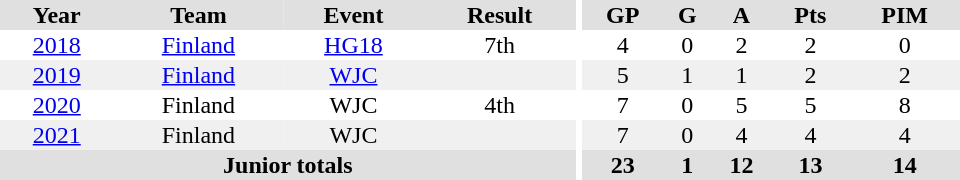<table border="0" cellpadding="1" cellspacing="0" ID="Table3" style="text-align:center; width:40em">
<tr ALIGN="center" bgcolor="#e0e0e0">
<th>Year</th>
<th>Team</th>
<th>Event</th>
<th>Result</th>
<th rowspan="99" bgcolor="#ffffff"></th>
<th>GP</th>
<th>G</th>
<th>A</th>
<th>Pts</th>
<th>PIM</th>
</tr>
<tr>
<td><a href='#'>2018</a></td>
<td><a href='#'>Finland</a></td>
<td><a href='#'>HG18</a></td>
<td>7th</td>
<td>4</td>
<td>0</td>
<td>2</td>
<td>2</td>
<td>0</td>
</tr>
<tr bgcolor="#f0f0f0">
<td><a href='#'>2019</a></td>
<td><a href='#'>Finland</a></td>
<td><a href='#'>WJC</a></td>
<td></td>
<td>5</td>
<td>1</td>
<td>1</td>
<td>2</td>
<td>2</td>
</tr>
<tr>
<td><a href='#'>2020</a></td>
<td>Finland</td>
<td>WJC</td>
<td>4th</td>
<td>7</td>
<td>0</td>
<td>5</td>
<td>5</td>
<td>8</td>
</tr>
<tr bgcolor="#f0f0f0">
<td><a href='#'>2021</a></td>
<td>Finland</td>
<td>WJC</td>
<td></td>
<td>7</td>
<td>0</td>
<td>4</td>
<td>4</td>
<td>4</td>
</tr>
<tr ALIGN="center" bgcolor="#e0e0e0">
<th colspan=4>Junior totals</th>
<th>23</th>
<th>1</th>
<th>12</th>
<th>13</th>
<th>14</th>
</tr>
</table>
